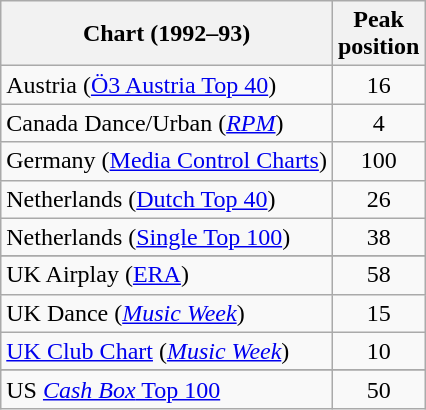<table class="wikitable sortable">
<tr>
<th>Chart (1992–93)</th>
<th>Peak<br>position</th>
</tr>
<tr>
<td>Austria (<a href='#'>Ö3 Austria Top 40</a>)</td>
<td align="center">16</td>
</tr>
<tr>
<td>Canada Dance/Urban (<a href='#'><em>RPM</em></a>)</td>
<td align="center">4</td>
</tr>
<tr>
<td>Germany (<a href='#'>Media Control Charts</a>)</td>
<td align="center">100</td>
</tr>
<tr>
<td>Netherlands (<a href='#'>Dutch Top 40</a>)</td>
<td align="center">26</td>
</tr>
<tr>
<td>Netherlands (<a href='#'>Single Top 100</a>)</td>
<td align="center">38</td>
</tr>
<tr>
</tr>
<tr>
<td>UK Airplay (<a href='#'>ERA</a>)</td>
<td align="center">58</td>
</tr>
<tr>
<td>UK Dance (<em><a href='#'>Music Week</a></em>)</td>
<td align="center">15</td>
</tr>
<tr>
<td><a href='#'>UK Club Chart</a> (<em><a href='#'>Music Week</a></em>)</td>
<td align="center">10</td>
</tr>
<tr>
</tr>
<tr>
</tr>
<tr>
<td>US <a href='#'><em>Cash Box</em> Top 100</a></td>
<td align="center">50</td>
</tr>
</table>
